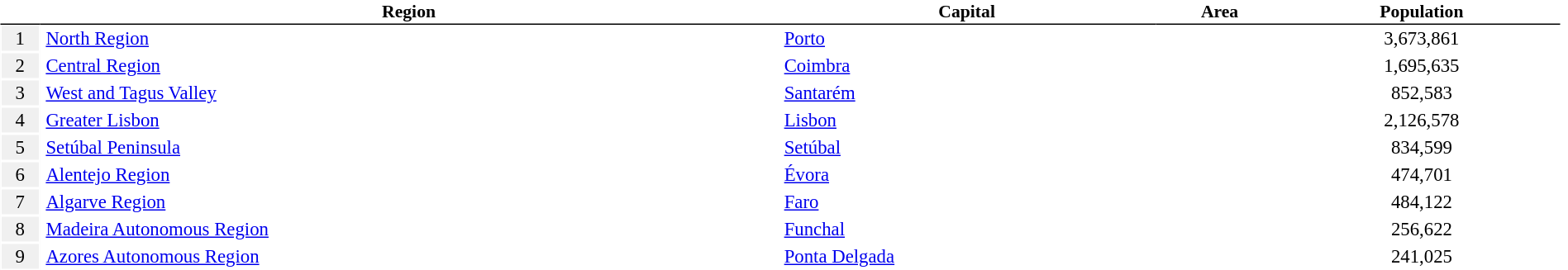<table class="toccolours" style="width:100%; margin:auto; margin:1px; text-align:center; border-spacing:0; font-size:95%;">
<tr style="font-size:95%; width:15%; background:white;">
<th style="border-bottom:1px solid black;"> </th>
<th style="border-bottom:1px solid black;">Region</th>
<th style="border-bottom:1px solid black;">Capital</th>
<th style="border-bottom:1px solid black;">Area</th>
<th style="border-bottom:1px solid black;">Population</th>
<td style="text-align:center;" rowspan="10"><br>








</td>
</tr>
<tr>
<td style="width:2.5%; background:#f0f0f0; border:1px solid white">1</td>
<td style="text-align:left; padding-left:5px;"><a href='#'>North Region</a></td>
<td style="text-align:left; padding-left:5px;"><a href='#'>Porto</a></td>
<td></td>
<td>3,673,861</td>
</tr>
<tr>
<td style="width:2.5%; background:#f0f0f0; border:1px solid white">2</td>
<td style="text-align:left; padding-left:5px;"><a href='#'>Central Region</a></td>
<td style="text-align:left; padding-left:5px;"><a href='#'>Coimbra</a></td>
<td></td>
<td>1,695,635</td>
</tr>
<tr>
<td style="width:2.5%; background:#f0f0f0; border:1px solid white">3</td>
<td style="text-align:left; padding-left:5px;"><a href='#'>West and Tagus Valley</a></td>
<td style="text-align:left; padding-left:5px;"><a href='#'>Santarém</a></td>
<td></td>
<td>852,583</td>
</tr>
<tr>
<td style="width:2.5%; background:#f0f0f0; border:1px solid white">4</td>
<td style="text-align:left; padding-left:5px;"><a href='#'>Greater Lisbon</a></td>
<td style="text-align:left; padding-left:5px;"><a href='#'>Lisbon</a></td>
<td></td>
<td>2,126,578</td>
</tr>
<tr>
<td style="width:2.5%; background:#f0f0f0; border:1px solid white">5</td>
<td style="text-align:left; padding-left:5px;"><a href='#'>Setúbal Peninsula</a></td>
<td style="text-align:left; padding-left:5px;"><a href='#'>Setúbal</a></td>
<td></td>
<td>834,599</td>
</tr>
<tr>
<td style="width:2.5%; background:#f0f0f0; border:1px solid white">6</td>
<td style="text-align:left; padding-left:5px;"><a href='#'>Alentejo Region</a></td>
<td style="text-align:left; padding-left:5px;"><a href='#'>Évora</a></td>
<td></td>
<td>474,701</td>
</tr>
<tr>
<td style="width:2.5%; background:#f0f0f0; border:1px solid white">7</td>
<td style="text-align:left; padding-left:5px;"><a href='#'>Algarve Region</a></td>
<td style="text-align:left; padding-left:5px;"><a href='#'>Faro</a></td>
<td></td>
<td>484,122</td>
</tr>
<tr>
<td style="width:2.5%; background:#f0f0f0; border:1px solid white">8</td>
<td style="text-align:left; padding-left:5px;"><a href='#'>Madeira Autonomous Region</a></td>
<td style="text-align:left; padding-left:5px;"><a href='#'>Funchal</a></td>
<td></td>
<td>256,622</td>
</tr>
<tr>
<td style="width:2.5%; background:#f0f0f0; border:1px solid white">9</td>
<td style="text-align:left; padding-left:5px;"><a href='#'>Azores Autonomous Region</a></td>
<td style="text-align:left; padding-left:5px;"><a href='#'>Ponta Delgada</a></td>
<td></td>
<td>241,025</td>
</tr>
</table>
